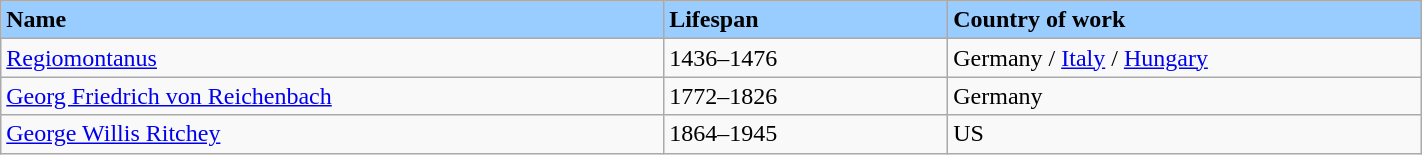<table class="wikitable" style="width:75%; background:light blue; color:black">
<tr>
<td width="35%" bgcolor="#99ccff"><strong>Name</strong></td>
<td width="15%" bgcolor="#99ccff"><strong> Lifespan</strong></td>
<td width="25%" bgcolor="#99ccff"><strong> Country of work </strong></td>
</tr>
<tr>
<td><a href='#'>Regiomontanus</a></td>
<td>1436–1476</td>
<td>Germany / <a href='#'>Italy</a> / <a href='#'>Hungary</a></td>
</tr>
<tr>
<td><a href='#'>Georg Friedrich von Reichenbach</a></td>
<td>1772–1826</td>
<td>Germany</td>
</tr>
<tr>
<td><a href='#'>George Willis Ritchey</a></td>
<td>1864–1945</td>
<td>US</td>
</tr>
</table>
